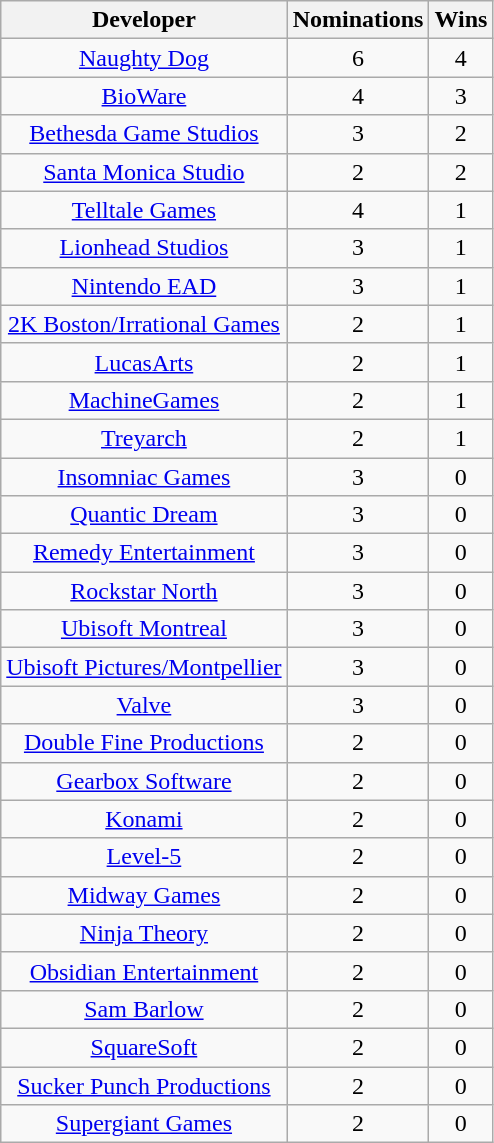<table class="wikitable sortable plainrowheaders" rowspan="2" style="text-align:center;" background: #f6e39c;>
<tr>
<th scope="col">Developer</th>
<th scope="col">Nominations</th>
<th scope="col">Wins</th>
</tr>
<tr>
<td><a href='#'>Naughty Dog</a></td>
<td>6</td>
<td>4</td>
</tr>
<tr>
<td><a href='#'>BioWare</a></td>
<td>4</td>
<td>3</td>
</tr>
<tr>
<td><a href='#'>Bethesda Game Studios</a></td>
<td>3</td>
<td>2</td>
</tr>
<tr>
<td><a href='#'>Santa Monica Studio</a></td>
<td>2</td>
<td>2</td>
</tr>
<tr>
<td><a href='#'>Telltale Games</a></td>
<td>4</td>
<td>1</td>
</tr>
<tr>
<td><a href='#'>Lionhead Studios</a></td>
<td>3</td>
<td>1</td>
</tr>
<tr>
<td><a href='#'>Nintendo EAD</a></td>
<td>3</td>
<td>1</td>
</tr>
<tr>
<td><a href='#'>2K Boston/Irrational Games</a></td>
<td>2</td>
<td>1</td>
</tr>
<tr>
<td><a href='#'>LucasArts</a></td>
<td>2</td>
<td>1</td>
</tr>
<tr>
<td><a href='#'>MachineGames</a></td>
<td>2</td>
<td>1</td>
</tr>
<tr>
<td><a href='#'>Treyarch</a></td>
<td>2</td>
<td>1</td>
</tr>
<tr>
<td><a href='#'>Insomniac Games</a></td>
<td>3</td>
<td>0</td>
</tr>
<tr>
<td><a href='#'>Quantic Dream</a></td>
<td>3</td>
<td>0</td>
</tr>
<tr>
<td><a href='#'>Remedy Entertainment</a></td>
<td>3</td>
<td>0</td>
</tr>
<tr>
<td><a href='#'>Rockstar North</a></td>
<td>3</td>
<td>0</td>
</tr>
<tr>
<td><a href='#'>Ubisoft Montreal</a></td>
<td>3</td>
<td>0</td>
</tr>
<tr>
<td><a href='#'>Ubisoft Pictures/Montpellier</a></td>
<td>3</td>
<td>0</td>
</tr>
<tr>
<td><a href='#'>Valve</a></td>
<td>3</td>
<td>0</td>
</tr>
<tr>
<td><a href='#'>Double Fine Productions</a></td>
<td>2</td>
<td>0</td>
</tr>
<tr>
<td><a href='#'>Gearbox Software</a></td>
<td>2</td>
<td>0</td>
</tr>
<tr>
<td><a href='#'>Konami</a></td>
<td>2</td>
<td>0</td>
</tr>
<tr>
<td><a href='#'>Level-5</a></td>
<td>2</td>
<td>0</td>
</tr>
<tr>
<td><a href='#'>Midway Games</a></td>
<td>2</td>
<td>0</td>
</tr>
<tr>
<td><a href='#'>Ninja Theory</a></td>
<td>2</td>
<td>0</td>
</tr>
<tr>
<td><a href='#'>Obsidian Entertainment</a></td>
<td>2</td>
<td>0</td>
</tr>
<tr>
<td><a href='#'>Sam Barlow</a></td>
<td>2</td>
<td>0</td>
</tr>
<tr>
<td><a href='#'>SquareSoft</a></td>
<td>2</td>
<td>0</td>
</tr>
<tr>
<td><a href='#'>Sucker Punch Productions</a></td>
<td>2</td>
<td>0</td>
</tr>
<tr>
<td><a href='#'>Supergiant Games</a></td>
<td>2</td>
<td>0</td>
</tr>
</table>
